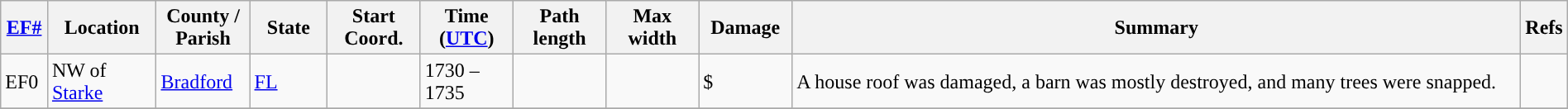<table class="wikitable sortable" style="width:100%;">
<tr>
<th scope="col" width="3%" align="center"><a href='#'>EF#</a></th>
<th scope="col" width="7%" align="center" class="unsortable">Location</th>
<th scope="col" width="6%" align="center" class="unsortable">County / Parish</th>
<th scope="col" width="5%" align="center">State</th>
<th scope="col" width="6%" align="center">Start Coord.</th>
<th scope="col" width="6%" align="center">Time (<a href='#'>UTC</a>)</th>
<th scope="col" width="6%" align="center">Path length</th>
<th scope="col" width="6%" align="center">Max width</th>
<th scope="col" width="6%" align="center">Damage</th>
<th scope="col" width="48%" class="unsortable" align="center">Summary</th>
<th scope="col" width="48%" class="unsortable" align="center">Refs</th>
</tr>
<tr>
<td>EF0</td>
<td>NW of <a href='#'>Starke</a></td>
<td><a href='#'>Bradford</a></td>
<td><a href='#'>FL</a></td>
<td></td>
<td>1730 – 1735</td>
<td></td>
<td></td>
<td>$</td>
<td>A house roof was damaged, a barn was mostly destroyed, and many trees were snapped.</td>
<td></td>
</tr>
<tr>
</tr>
</table>
